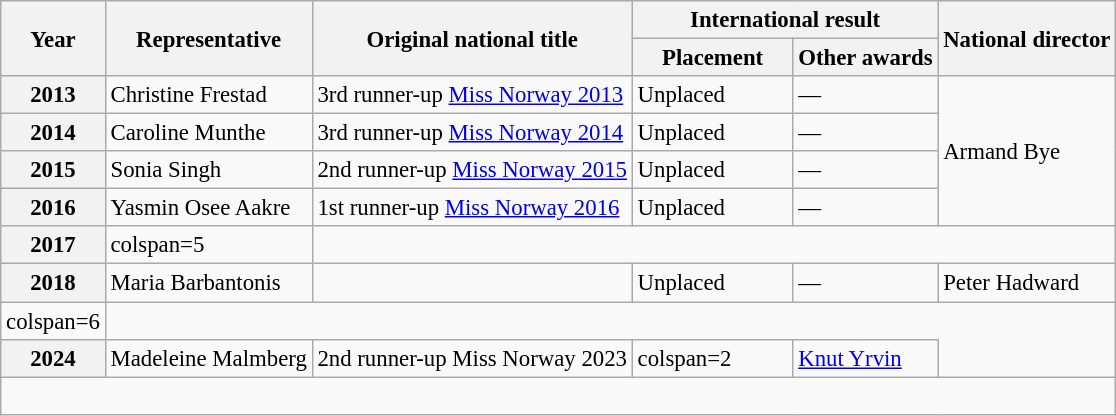<table class="wikitable defaultcenter col2left" style="font-size:95%;">
<tr>
<th rowspan=2>Year</th>
<th rowspan=2>Representative</th>
<th rowspan=2>Original national title</th>
<th colspan=2>International result</th>
<th rowspan=2>National director</th>
</tr>
<tr>
<th width=100px>Placement</th>
<th>Other awards</th>
</tr>
<tr>
<th>2013</th>
<td>Christine Frestad</td>
<td>3rd runner-up <a href='#'>Miss Norway 2013</a></td>
<td>Unplaced</td>
<td>—</td>
<td rowspan=4>Armand Bye</td>
</tr>
<tr>
<th>2014</th>
<td>Caroline Munthe</td>
<td>3rd runner-up <a href='#'>Miss Norway 2014</a></td>
<td>Unplaced</td>
<td>—</td>
</tr>
<tr>
<th>2015</th>
<td>Sonia Singh</td>
<td>2nd runner-up <a href='#'>Miss Norway 2015</a></td>
<td>Unplaced</td>
<td>—</td>
</tr>
<tr>
<th>2016</th>
<td>Yasmin Osee Aakre</td>
<td>1st runner-up <a href='#'>Miss Norway 2016</a></td>
<td>Unplaced</td>
<td>—</td>
</tr>
<tr>
<th>2017</th>
<td>colspan=5 </td>
</tr>
<tr>
<th>2018</th>
<td>Maria Barbantonis</td>
<td></td>
<td>Unplaced</td>
<td>—</td>
<td>Peter Hadward</td>
</tr>
<tr>
<td>colspan=6 </td>
</tr>
<tr>
<th>2024</th>
<td>Madeleine Malmberg</td>
<td>2nd runner-up Miss Norway 2023</td>
<td>colspan=2 </td>
<td><a href='#'>Knut Yrvin</a></td>
</tr>
<tr>
<td colspan="6"><br></td>
</tr>
</table>
